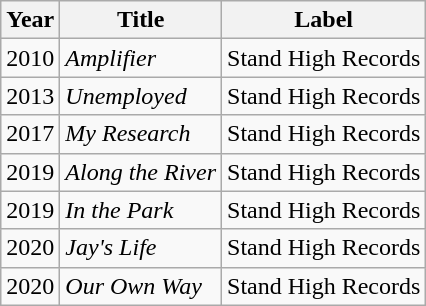<table class="wikitable">
<tr>
<th>Year</th>
<th>Title</th>
<th>Label</th>
</tr>
<tr>
<td>2010</td>
<td><em>Amplifier</em></td>
<td>Stand High Records</td>
</tr>
<tr>
<td>2013</td>
<td><em>Unemployed</em></td>
<td>Stand High Records</td>
</tr>
<tr>
<td>2017</td>
<td><em>My Research</em></td>
<td>Stand High Records</td>
</tr>
<tr>
<td>2019</td>
<td><em>Along the River</em></td>
<td>Stand High Records</td>
</tr>
<tr>
<td>2019</td>
<td><em>In the Park</em></td>
<td>Stand High Records</td>
</tr>
<tr>
<td>2020</td>
<td><em>Jay's Life</em></td>
<td>Stand High Records</td>
</tr>
<tr>
<td>2020</td>
<td><em>Our Own Way</em></td>
<td>Stand High Records</td>
</tr>
</table>
